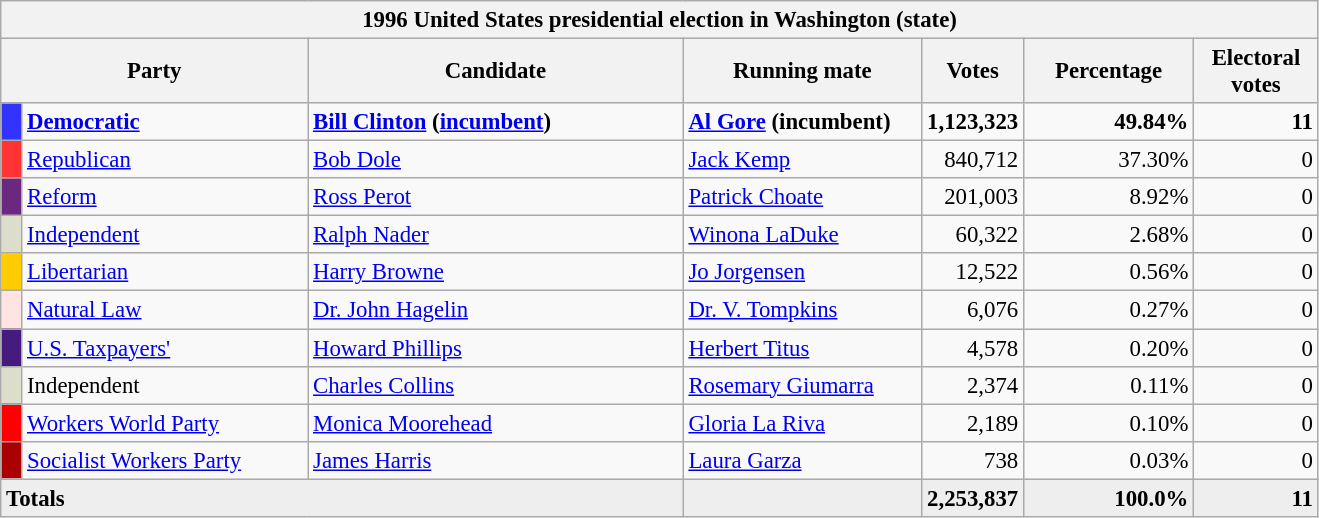<table class="wikitable" style="font-size: 95%;">
<tr>
<th colspan="7">1996 United States presidential election in Washington (state)</th>
</tr>
<tr>
<th colspan="2" style="width: 13em">Party</th>
<th style="width: 16em">Candidate</th>
<th style="width: 10em">Running mate</th>
<th style="width: 4em">Votes</th>
<th style="width: 7em">Percentage</th>
<th style="width: 5em">Electoral votes</th>
</tr>
<tr>
<th style="background-color:#3333FF; width: 3px"></th>
<td style="width: 130px"><strong><a href='#'>Democratic</a></strong></td>
<td><strong><a href='#'>Bill Clinton</a> (<a href='#'>incumbent</a>)</strong></td>
<td><strong><a href='#'>Al Gore</a></strong> <strong>(incumbent)</strong></td>
<td align="right"><strong>1,123,323</strong></td>
<td align="right"><strong>49.84%</strong></td>
<td align="right"><strong>11</strong></td>
</tr>
<tr>
<th style="background-color:#FF3333; width: 3px"></th>
<td style="width: 130px"><a href='#'>Republican</a></td>
<td><a href='#'>Bob Dole</a></td>
<td><a href='#'>Jack Kemp</a></td>
<td align="right">840,712</td>
<td align="right">37.30%</td>
<td align="right">0</td>
</tr>
<tr>
<th style="background-color:#6A287E; width: 3px"></th>
<td style="width: 130px"><a href='#'>Reform</a></td>
<td><a href='#'>Ross Perot</a></td>
<td><a href='#'>Patrick Choate</a></td>
<td align="right">201,003</td>
<td align="right">8.92%</td>
<td align="right">0</td>
</tr>
<tr>
<th style="background-color:#DDDDCC; width: 3px"></th>
<td style="width: 130px"><a href='#'>Independent</a></td>
<td><a href='#'>Ralph Nader</a></td>
<td><a href='#'>Winona LaDuke</a></td>
<td align="right">60,322</td>
<td align="right">2.68%</td>
<td align="right">0</td>
</tr>
<tr>
<th style="background-color:#FFCC00; width: 3px"></th>
<td style="width: 130px"><a href='#'>Libertarian</a></td>
<td><a href='#'>Harry Browne</a></td>
<td><a href='#'>Jo Jorgensen</a></td>
<td align="right">12,522</td>
<td align="right">0.56%</td>
<td align="right">0</td>
</tr>
<tr>
<th style="background-color:#ffe4e1; width: 3px"></th>
<td style="width: 130px"><a href='#'>Natural Law</a></td>
<td><a href='#'>Dr. John Hagelin</a></td>
<td><a href='#'>Dr. V. Tompkins</a></td>
<td align="right">6,076</td>
<td align="right">0.27%</td>
<td align="right">0</td>
</tr>
<tr>
<th style="background-color:#461B7E; width: 3px"></th>
<td style="width: 130px"><a href='#'>U.S. Taxpayers'</a></td>
<td><a href='#'>Howard Phillips</a></td>
<td><a href='#'>Herbert Titus</a></td>
<td align="right">4,578</td>
<td align="right">0.20%</td>
<td align="right">0</td>
</tr>
<tr>
<th style="background-color:#DDDDCC; width: 3px"></th>
<td style="width: 130px">Independent</td>
<td><a href='#'>Charles Collins</a></td>
<td><a href='#'>Rosemary Giumarra</a></td>
<td align="right">2,374</td>
<td align="right">0.11%</td>
<td align="right">0</td>
</tr>
<tr>
<th style="background-color:#FF0000; width: 3px"></th>
<td style="width: 130px"><a href='#'>Workers World Party</a></td>
<td><a href='#'>Monica Moorehead</a></td>
<td><a href='#'>Gloria La Riva</a></td>
<td align="right">2,189</td>
<td align="right">0.10%</td>
<td align="right">0</td>
</tr>
<tr>
<th style="background-color:#AA0000; width: 3px"></th>
<td style="width: 130px"><a href='#'>Socialist Workers Party</a></td>
<td><a href='#'>James Harris</a></td>
<td><a href='#'>Laura Garza</a></td>
<td align="right">738</td>
<td align="right">0.03%</td>
<td align="right">0</td>
</tr>
<tr bgcolor="#EEEEEE">
<td colspan="3" align="left"><strong>Totals</strong></td>
<td></td>
<td align="right"><strong>2,253,837</strong></td>
<td align="right"><strong>100.0%</strong></td>
<td align="right"><strong>11</strong></td>
</tr>
</table>
